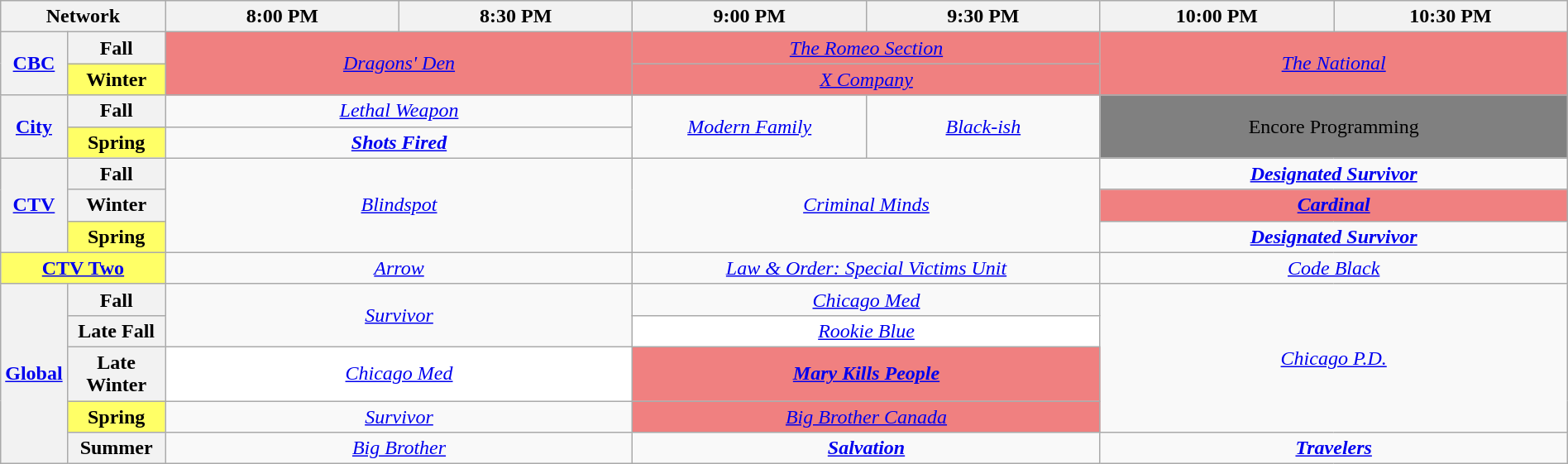<table class="wikitable" style="width:100%;margin-right:0;text-align:center">
<tr>
<th colspan="2" style="width:10%;">Network</th>
<th style="width:15%;">8:00 PM</th>
<th style="width:15%;">8:30 PM</th>
<th style="width:15%;">9:00 PM</th>
<th style="width:15%;">9:30 PM</th>
<th style="width:15%;">10:00 PM</th>
<th style="width:15%;">10:30 PM</th>
</tr>
<tr>
<th rowspan="2"><a href='#'>CBC</a></th>
<th>Fall</th>
<td rowspan="2" colspan="2" style="background:#f08080;"><em><a href='#'>Dragons' Den</a></em></td>
<td colspan="2" style="background:#f08080;"><em><a href='#'>The Romeo Section</a></em></td>
<td rowspan="2" colspan="2" style="background:#f08080;"><em><a href='#'>The National</a></em></td>
</tr>
<tr>
<th style="background:#ff6;">Winter</th>
<td colspan="2" style="background:#f08080;"><em><a href='#'>X Company</a></em></td>
</tr>
<tr>
<th rowspan="2"><a href='#'>City</a></th>
<th>Fall</th>
<td colspan="2"><em><a href='#'>Lethal Weapon</a></em></td>
<td rowspan="2"><em><a href='#'>Modern Family</a></em></td>
<td rowspan="2"><em><a href='#'>Black-ish</a></em></td>
<td rowspan="2" colspan="2" style="background:gray;">Encore Programming</td>
</tr>
<tr>
<th style="background:#ff6;">Spring</th>
<td colspan="2"><strong><em><a href='#'>Shots Fired</a></em></strong></td>
</tr>
<tr>
<th rowspan="3"><a href='#'>CTV</a></th>
<th>Fall</th>
<td rowspan="3" colspan="2"><em><a href='#'>Blindspot</a></em></td>
<td rowspan="3" colspan="2"><em><a href='#'>Criminal Minds</a></em></td>
<td colspan="2"><strong><em><a href='#'>Designated Survivor</a></em></strong></td>
</tr>
<tr>
<th>Winter</th>
<td colspan="2" style="background:#f08080;"><strong><em><a href='#'>Cardinal</a></em></strong></td>
</tr>
<tr>
<th style="background:#ff6;">Spring</th>
<td colspan="2"><strong><em><a href='#'>Designated Survivor</a></em></strong></td>
</tr>
<tr>
<th colspan="2" style="background:#ff6;"><a href='#'>CTV Two</a></th>
<td colspan="2"><em><a href='#'>Arrow</a></em></td>
<td colspan="2"><em><a href='#'>Law & Order: Special Victims Unit</a></em></td>
<td colspan="2"><em><a href='#'>Code Black</a></em></td>
</tr>
<tr>
<th rowspan="5"><a href='#'>Global</a></th>
<th>Fall</th>
<td rowspan="2" colspan="2"><em><a href='#'>Survivor</a></em></td>
<td colspan="2"><em><a href='#'>Chicago Med</a></em></td>
<td rowspan="4" colspan="2"><em><a href='#'>Chicago P.D.</a></em></td>
</tr>
<tr>
<th>Late Fall</th>
<td colspan="2" style="background:white;"><em><a href='#'>Rookie Blue</a></em></td>
</tr>
<tr>
<th>Late Winter</th>
<td colspan="2" style="background:white;"><em><a href='#'>Chicago Med</a></em></td>
<td colspan="2" style="background:#f08080;"><strong><em><a href='#'>Mary Kills People</a></em></strong></td>
</tr>
<tr>
<th style="background:#ff6;">Spring</th>
<td colspan="2"><em><a href='#'>Survivor</a></em></td>
<td colspan="2" style="background:#f08080;"><em><a href='#'>Big Brother Canada</a></em> </td>
</tr>
<tr>
<th>Summer</th>
<td colspan="2"><em><a href='#'>Big Brother</a></em></td>
<td colspan="2"><strong><em><a href='#'>Salvation</a></em></strong></td>
<td colspan="2"><strong><em><a href='#'>Travelers</a></em></strong></td>
</tr>
</table>
